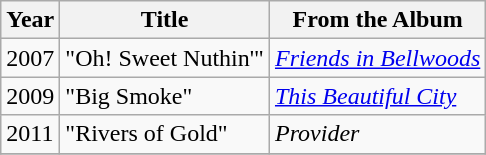<table class="wikitable sortable">
<tr>
<th>Year</th>
<th>Title</th>
<th>From the Album</th>
</tr>
<tr>
<td>2007</td>
<td>"Oh! Sweet Nuthin'"</td>
<td><em><a href='#'>Friends in Bellwoods</a></em></td>
</tr>
<tr>
<td>2009</td>
<td>"Big Smoke"</td>
<td><em><a href='#'>This Beautiful City</a></em></td>
</tr>
<tr>
<td>2011</td>
<td>"Rivers of Gold"</td>
<td><em>Provider</em></td>
</tr>
<tr>
</tr>
</table>
